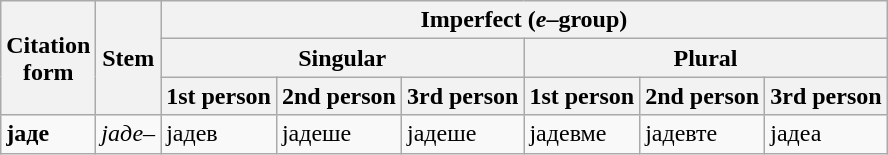<table class="wikitable">
<tr>
<th rowspan="3">Citation<br>form</th>
<th rowspan="3">Stem</th>
<th colspan="6">Imperfect (<em>е</em>–group)</th>
</tr>
<tr>
<th colspan="3">Singular</th>
<th colspan="3">Plural</th>
</tr>
<tr>
<th>1st person</th>
<th>2nd person</th>
<th>3rd person</th>
<th>1st person</th>
<th>2nd person</th>
<th>3rd person</th>
</tr>
<tr>
<td><strong>јаде</strong></td>
<td><em>јаде–</em></td>
<td>јаде<span>в</span></td>
<td>јаде<span>ше</span></td>
<td>јаде<span>ше</span></td>
<td>јаде<span>вме</span></td>
<td>јаде<span>вте</span></td>
<td>јаде<span>а</span></td>
</tr>
</table>
